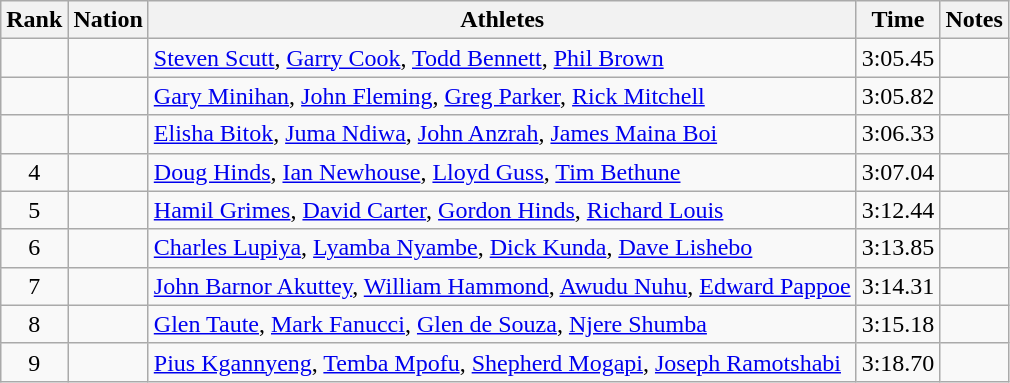<table class="wikitable sortable" style="text-align:center">
<tr>
<th>Rank</th>
<th>Nation</th>
<th>Athletes</th>
<th>Time</th>
<th>Notes</th>
</tr>
<tr>
<td></td>
<td align=left></td>
<td align=left><a href='#'>Steven Scutt</a>, <a href='#'>Garry Cook</a>, <a href='#'>Todd Bennett</a>, <a href='#'>Phil Brown</a></td>
<td>3:05.45</td>
<td></td>
</tr>
<tr>
<td></td>
<td align=left></td>
<td align=left><a href='#'>Gary Minihan</a>, <a href='#'>John Fleming</a>, <a href='#'>Greg Parker</a>, <a href='#'>Rick Mitchell</a></td>
<td>3:05.82</td>
<td></td>
</tr>
<tr>
<td></td>
<td align=left></td>
<td align=left><a href='#'>Elisha Bitok</a>, <a href='#'>Juma Ndiwa</a>, <a href='#'>John Anzrah</a>, <a href='#'>James Maina Boi</a></td>
<td>3:06.33</td>
<td></td>
</tr>
<tr>
<td>4</td>
<td align=left></td>
<td align=left><a href='#'>Doug Hinds</a>, <a href='#'>Ian Newhouse</a>, <a href='#'>Lloyd Guss</a>, <a href='#'>Tim Bethune</a></td>
<td>3:07.04</td>
<td></td>
</tr>
<tr>
<td>5</td>
<td align=left></td>
<td align=left><a href='#'>Hamil Grimes</a>, <a href='#'>David Carter</a>, <a href='#'>Gordon Hinds</a>, <a href='#'>Richard Louis</a></td>
<td>3:12.44</td>
<td></td>
</tr>
<tr>
<td>6</td>
<td align=left></td>
<td align=left><a href='#'>Charles Lupiya</a>, <a href='#'>Lyamba Nyambe</a>, <a href='#'>Dick Kunda</a>, <a href='#'>Dave Lishebo</a></td>
<td>3:13.85</td>
<td></td>
</tr>
<tr>
<td>7</td>
<td align=left></td>
<td align=left><a href='#'>John Barnor Akuttey</a>, <a href='#'>William Hammond</a>, <a href='#'>Awudu Nuhu</a>, <a href='#'>Edward Pappoe</a></td>
<td>3:14.31</td>
<td></td>
</tr>
<tr>
<td>8</td>
<td align=left></td>
<td align=left><a href='#'>Glen Taute</a>, <a href='#'>Mark Fanucci</a>, <a href='#'>Glen de Souza</a>, <a href='#'>Njere Shumba</a></td>
<td>3:15.18</td>
<td></td>
</tr>
<tr>
<td>9</td>
<td align=left></td>
<td align=left><a href='#'>Pius Kgannyeng</a>, <a href='#'>Temba Mpofu</a>, <a href='#'>Shepherd Mogapi</a>, <a href='#'>Joseph Ramotshabi</a></td>
<td>3:18.70</td>
<td></td>
</tr>
</table>
